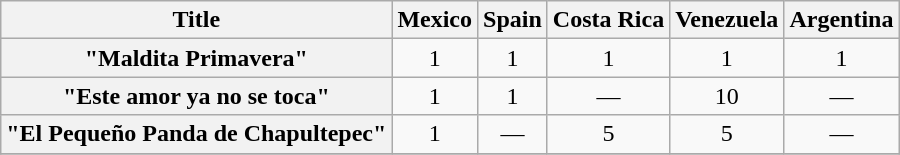<table class="wikitable plainrowheaders" style="text-align:center;" border="1">
<tr>
<th>Title</th>
<th>Mexico</th>
<th>Spain</th>
<th>Costa Rica</th>
<th>Venezuela</th>
<th>Argentina</th>
</tr>
<tr>
<th scope="row">"Maldita Primavera"</th>
<td>1</td>
<td>1</td>
<td>1</td>
<td>1</td>
<td>1</td>
</tr>
<tr>
<th scope="row">"Este amor ya no se toca"</th>
<td>1</td>
<td>1</td>
<td>—</td>
<td>10</td>
<td>—</td>
</tr>
<tr>
<th scope="row">"El Pequeño Panda de Chapultepec"</th>
<td>1</td>
<td>—</td>
<td>5</td>
<td>5</td>
<td>—</td>
</tr>
<tr>
</tr>
</table>
